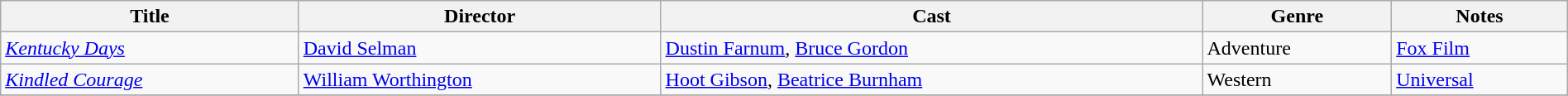<table class="wikitable" width= "100%">
<tr>
<th>Title</th>
<th>Director</th>
<th>Cast</th>
<th>Genre</th>
<th>Notes</th>
</tr>
<tr>
<td><em><a href='#'>Kentucky Days</a></em></td>
<td><a href='#'>David Selman</a></td>
<td><a href='#'>Dustin Farnum</a>, <a href='#'>Bruce Gordon</a></td>
<td>Adventure</td>
<td><a href='#'>Fox Film</a></td>
</tr>
<tr>
<td><em><a href='#'>Kindled Courage</a></em></td>
<td><a href='#'>William Worthington</a></td>
<td><a href='#'>Hoot Gibson</a>, <a href='#'>Beatrice Burnham</a></td>
<td>Western</td>
<td><a href='#'>Universal</a></td>
</tr>
<tr>
</tr>
</table>
